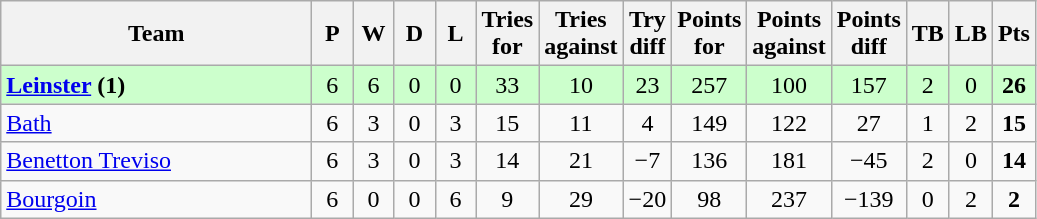<table class="wikitable" style="text-align: center;">
<tr>
<th width="200">Team</th>
<th width="20">P</th>
<th width="20">W</th>
<th width="20">D</th>
<th width="20">L</th>
<th width="20">Tries for</th>
<th width="20">Tries against</th>
<th width="20">Try diff</th>
<th width="20">Points for</th>
<th width="20">Points against</th>
<th width="25">Points diff</th>
<th width="20">TB</th>
<th width="20">LB</th>
<th width="20">Pts</th>
</tr>
<tr bgcolor=#ccffcc>
<td align=left> <strong><a href='#'>Leinster</a> (1)</strong></td>
<td>6</td>
<td>6</td>
<td>0</td>
<td>0</td>
<td>33</td>
<td>10</td>
<td>23</td>
<td>257</td>
<td>100</td>
<td>157</td>
<td>2</td>
<td>0</td>
<td><strong>26</strong></td>
</tr>
<tr>
<td align=left> <a href='#'>Bath</a></td>
<td>6</td>
<td>3</td>
<td>0</td>
<td>3</td>
<td>15</td>
<td>11</td>
<td>4</td>
<td>149</td>
<td>122</td>
<td>27</td>
<td>1</td>
<td>2</td>
<td><strong>15</strong></td>
</tr>
<tr>
<td align=left> <a href='#'>Benetton Treviso</a></td>
<td>6</td>
<td>3</td>
<td>0</td>
<td>3</td>
<td>14</td>
<td>21</td>
<td>−7</td>
<td>136</td>
<td>181</td>
<td>−45</td>
<td>2</td>
<td>0</td>
<td><strong>14</strong></td>
</tr>
<tr>
<td align=left> <a href='#'>Bourgoin</a></td>
<td>6</td>
<td>0</td>
<td>0</td>
<td>6</td>
<td>9</td>
<td>29</td>
<td>−20</td>
<td>98</td>
<td>237</td>
<td>−139</td>
<td>0</td>
<td>2</td>
<td><strong>2</strong></td>
</tr>
</table>
